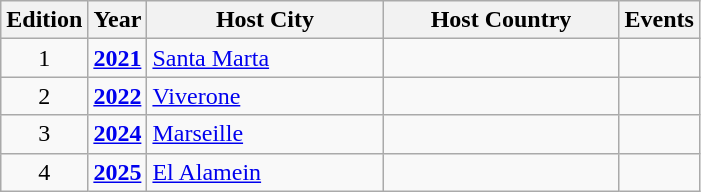<table class="wikitable" style="font-size:100%">
<tr>
<th width=30>Edition</th>
<th width=30>Year</th>
<th width=150>Host City</th>
<th width=150>Host Country</th>
<th width=30>Events</th>
</tr>
<tr>
<td align=center>1</td>
<td><strong><a href='#'>2021</a></strong></td>
<td><a href='#'>Santa Marta</a></td>
<td></td>
<td align=center></td>
</tr>
<tr>
<td align=center>2</td>
<td><strong><a href='#'>2022</a></strong></td>
<td><a href='#'>Viverone</a></td>
<td></td>
<td align=center></td>
</tr>
<tr>
<td align=center>3</td>
<td><strong><a href='#'>2024</a></strong></td>
<td><a href='#'>Marseille</a></td>
<td></td>
<td align=center></td>
</tr>
<tr>
<td align=center>4</td>
<td><strong><a href='#'>2025</a></strong></td>
<td><a href='#'>El Alamein</a></td>
<td></td>
<td align=center></td>
</tr>
</table>
